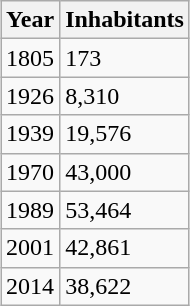<table class="wikitable" style="margin:auto;">
<tr>
<th>Year</th>
<th>Inhabitants</th>
</tr>
<tr>
<td>1805</td>
<td>173</td>
</tr>
<tr>
<td>1926</td>
<td>8,310</td>
</tr>
<tr>
<td>1939</td>
<td>19,576</td>
</tr>
<tr>
<td>1970</td>
<td>43,000</td>
</tr>
<tr>
<td>1989</td>
<td>53,464</td>
</tr>
<tr>
<td>2001</td>
<td>42,861</td>
</tr>
<tr>
<td>2014</td>
<td>38,622</td>
</tr>
</table>
